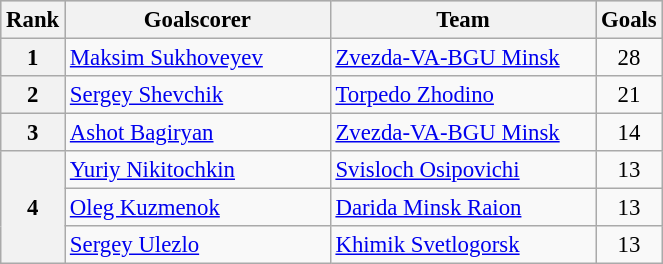<table class="wikitable" style="font-size: 95%;">
<tr bgcolor="#CCCCCC" align="center">
<th>Rank</th>
<th width=170>Goalscorer</th>
<th width=170>Team</th>
<th>Goals</th>
</tr>
<tr>
<th align="center">1</th>
<td> <a href='#'>Maksim Sukhoveyev</a></td>
<td><a href='#'>Zvezda-VA-BGU Minsk</a></td>
<td align="center">28</td>
</tr>
<tr>
<th align="center">2</th>
<td> <a href='#'>Sergey Shevchik</a></td>
<td><a href='#'>Torpedo Zhodino</a></td>
<td align="center">21</td>
</tr>
<tr>
<th align="center">3</th>
<td> <a href='#'>Ashot Bagiryan</a></td>
<td><a href='#'>Zvezda-VA-BGU Minsk</a></td>
<td align="center">14</td>
</tr>
<tr>
<th align="center" rowspan="3">4</th>
<td> <a href='#'>Yuriy Nikitochkin</a></td>
<td><a href='#'>Svisloch Osipovichi</a></td>
<td align="center">13</td>
</tr>
<tr>
<td> <a href='#'>Oleg Kuzmenok</a></td>
<td><a href='#'>Darida Minsk Raion</a></td>
<td align="center">13</td>
</tr>
<tr>
<td> <a href='#'>Sergey Ulezlo</a></td>
<td><a href='#'>Khimik Svetlogorsk</a></td>
<td align="center">13</td>
</tr>
</table>
